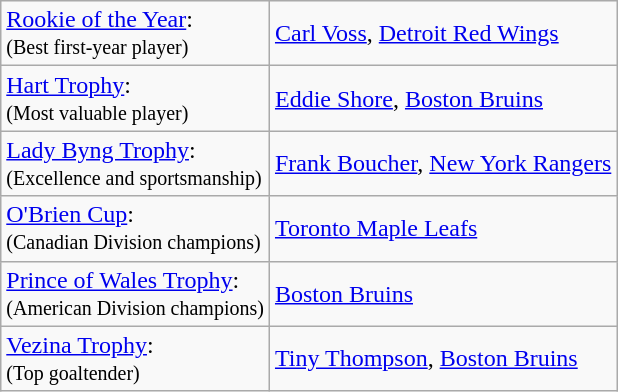<table class="wikitable">
<tr>
<td><a href='#'>Rookie of the Year</a>:<br><small>(Best first-year player)</small></td>
<td><a href='#'>Carl Voss</a>, <a href='#'>Detroit Red Wings</a></td>
</tr>
<tr>
<td><a href='#'>Hart Trophy</a>:<br><small>(Most valuable player)</small></td>
<td><a href='#'>Eddie Shore</a>, <a href='#'>Boston Bruins</a></td>
</tr>
<tr>
<td><a href='#'>Lady Byng Trophy</a>:<br><small>(Excellence and sportsmanship)</small></td>
<td><a href='#'>Frank Boucher</a>, <a href='#'>New York Rangers</a></td>
</tr>
<tr>
<td><a href='#'>O'Brien Cup</a>:<br><small>(Canadian Division champions)</small></td>
<td><a href='#'>Toronto Maple Leafs</a></td>
</tr>
<tr>
<td><a href='#'>Prince of Wales Trophy</a>:<br><small>(American Division champions)</small></td>
<td><a href='#'>Boston Bruins</a></td>
</tr>
<tr>
<td><a href='#'>Vezina Trophy</a>:<br><small>(Top goaltender)</small></td>
<td><a href='#'>Tiny Thompson</a>, <a href='#'>Boston Bruins</a></td>
</tr>
</table>
